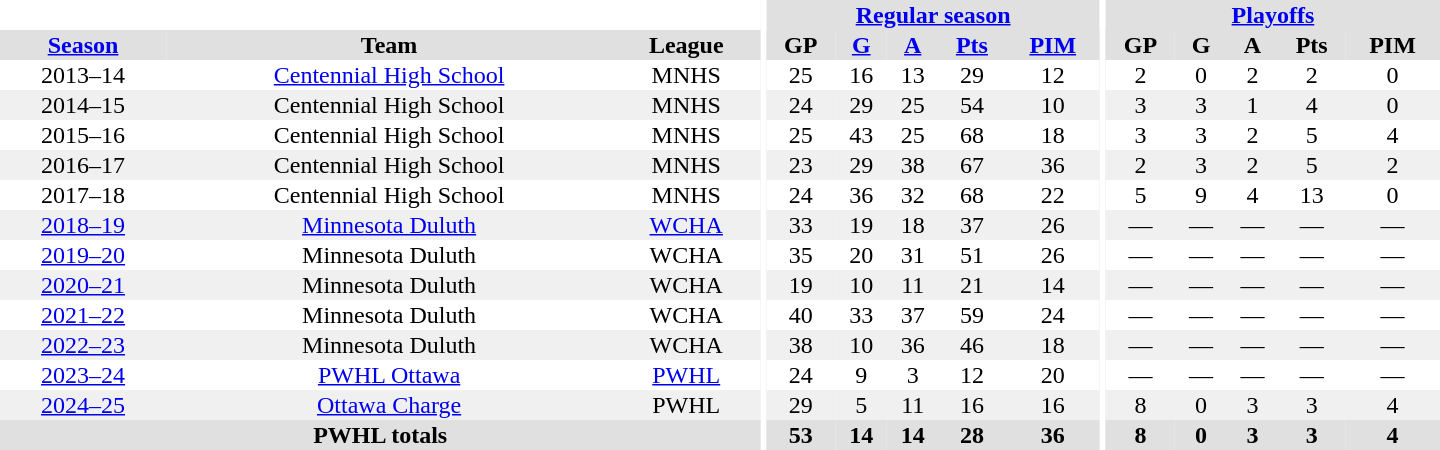<table border="0" cellpadding="1" cellspacing="0" style="text-align:center; width:60em">
<tr bgcolor="#e0e0e0">
<th colspan="3" bgcolor="#ffffff"></th>
<th rowspan="97" bgcolor="#ffffff"></th>
<th colspan="5"><a href='#'>Regular season</a></th>
<th rowspan="97" bgcolor="#ffffff"></th>
<th colspan="5"><a href='#'>Playoffs</a></th>
</tr>
<tr bgcolor="#e0e0e0">
<th><a href='#'>Season</a></th>
<th>Team</th>
<th>League</th>
<th>GP</th>
<th><a href='#'>G</a></th>
<th><a href='#'>A</a></th>
<th><a href='#'>Pts</a></th>
<th><a href='#'>PIM</a></th>
<th>GP</th>
<th>G</th>
<th>A</th>
<th>Pts</th>
<th>PIM</th>
</tr>
<tr>
<td>2013–14</td>
<td><a href='#'>Centennial High School</a></td>
<td>MNHS</td>
<td>25</td>
<td>16</td>
<td>13</td>
<td>29</td>
<td>12</td>
<td>2</td>
<td>0</td>
<td>2</td>
<td>2</td>
<td>0</td>
</tr>
<tr bgcolor="#f0f0f0">
<td>2014–15</td>
<td>Centennial High School</td>
<td>MNHS</td>
<td>24</td>
<td>29</td>
<td>25</td>
<td>54</td>
<td>10</td>
<td>3</td>
<td>3</td>
<td>1</td>
<td>4</td>
<td>0</td>
</tr>
<tr>
<td>2015–16</td>
<td>Centennial High School</td>
<td>MNHS</td>
<td>25</td>
<td>43</td>
<td>25</td>
<td>68</td>
<td>18</td>
<td>3</td>
<td>3</td>
<td>2</td>
<td>5</td>
<td>4</td>
</tr>
<tr bgcolor="#f0f0f0">
<td>2016–17</td>
<td>Centennial High School</td>
<td>MNHS</td>
<td>23</td>
<td>29</td>
<td>38</td>
<td>67</td>
<td>36</td>
<td>2</td>
<td>3</td>
<td>2</td>
<td>5</td>
<td>2</td>
</tr>
<tr>
<td>2017–18</td>
<td>Centennial High School</td>
<td>MNHS</td>
<td>24</td>
<td>36</td>
<td>32</td>
<td>68</td>
<td>22</td>
<td>5</td>
<td>9</td>
<td>4</td>
<td>13</td>
<td>0</td>
</tr>
<tr bgcolor="#f0f0f0">
<td><a href='#'>2018–19</a></td>
<td><a href='#'>Minnesota Duluth</a></td>
<td><a href='#'>WCHA</a></td>
<td>33</td>
<td>19</td>
<td>18</td>
<td>37</td>
<td>26</td>
<td>—</td>
<td>—</td>
<td>—</td>
<td>—</td>
<td>—</td>
</tr>
<tr>
<td><a href='#'>2019–20</a></td>
<td>Minnesota Duluth</td>
<td>WCHA</td>
<td>35</td>
<td>20</td>
<td>31</td>
<td>51</td>
<td>26</td>
<td>—</td>
<td>—</td>
<td>—</td>
<td>—</td>
<td>—</td>
</tr>
<tr bgcolor="#f0f0f0">
<td><a href='#'>2020–21</a></td>
<td>Minnesota Duluth</td>
<td>WCHA</td>
<td>19</td>
<td>10</td>
<td>11</td>
<td>21</td>
<td>14</td>
<td>—</td>
<td>—</td>
<td>—</td>
<td>—</td>
<td>—</td>
</tr>
<tr>
<td><a href='#'>2021–22</a></td>
<td>Minnesota Duluth</td>
<td>WCHA</td>
<td>40</td>
<td>33</td>
<td>37</td>
<td>59</td>
<td>24</td>
<td>—</td>
<td>—</td>
<td>—</td>
<td>—</td>
<td>—</td>
</tr>
<tr bgcolor="#f0f0f0">
<td><a href='#'>2022–23</a></td>
<td>Minnesota Duluth</td>
<td>WCHA</td>
<td>38</td>
<td>10</td>
<td>36</td>
<td>46</td>
<td>18</td>
<td>—</td>
<td>—</td>
<td>—</td>
<td>—</td>
<td>—</td>
</tr>
<tr>
<td><a href='#'>2023–24</a></td>
<td><a href='#'>PWHL Ottawa</a></td>
<td><a href='#'>PWHL</a></td>
<td>24</td>
<td>9</td>
<td>3</td>
<td>12</td>
<td>20</td>
<td>—</td>
<td>—</td>
<td>—</td>
<td>—</td>
<td>—</td>
</tr>
<tr bgcolor="#f0f0f0">
<td><a href='#'>2024–25</a></td>
<td><a href='#'>Ottawa Charge</a></td>
<td>PWHL</td>
<td>29</td>
<td>5</td>
<td>11</td>
<td>16</td>
<td>16</td>
<td>8</td>
<td>0</td>
<td>3</td>
<td>3</td>
<td>4</td>
</tr>
<tr bgcolor="#e0e0e0">
<th colspan="3">PWHL totals</th>
<th>53</th>
<th>14</th>
<th>14</th>
<th>28</th>
<th>36</th>
<th>8</th>
<th>0</th>
<th>3</th>
<th>3</th>
<th>4</th>
</tr>
</table>
